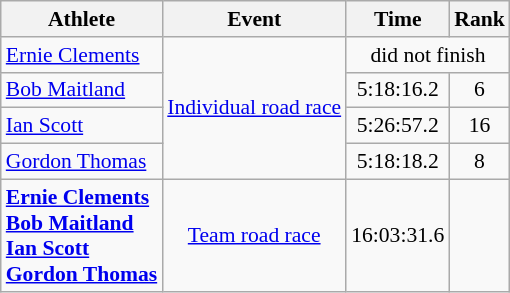<table class=wikitable style=font-size:90%;text-align:center>
<tr>
<th>Athlete</th>
<th>Event</th>
<th>Time</th>
<th>Rank</th>
</tr>
<tr>
<td align=left><a href='#'>Ernie Clements</a></td>
<td rowspan=4 align=left><a href='#'>Individual road race</a></td>
<td colspan=2>did not finish</td>
</tr>
<tr>
<td align=left><a href='#'>Bob Maitland</a></td>
<td>5:18:16.2</td>
<td>6</td>
</tr>
<tr>
<td align=left><a href='#'>Ian Scott</a></td>
<td>5:26:57.2</td>
<td>16</td>
</tr>
<tr>
<td align=left><a href='#'>Gordon Thomas</a></td>
<td>5:18:18.2</td>
<td>8</td>
</tr>
<tr>
<td align=left><strong><a href='#'>Ernie Clements</a><br><a href='#'>Bob Maitland</a><br><a href='#'>Ian Scott</a><br><a href='#'>Gordon Thomas</a></strong></td>
<td rowspan=4><a href='#'>Team road race</a></td>
<td>16:03:31.6</td>
<td></td>
</tr>
</table>
